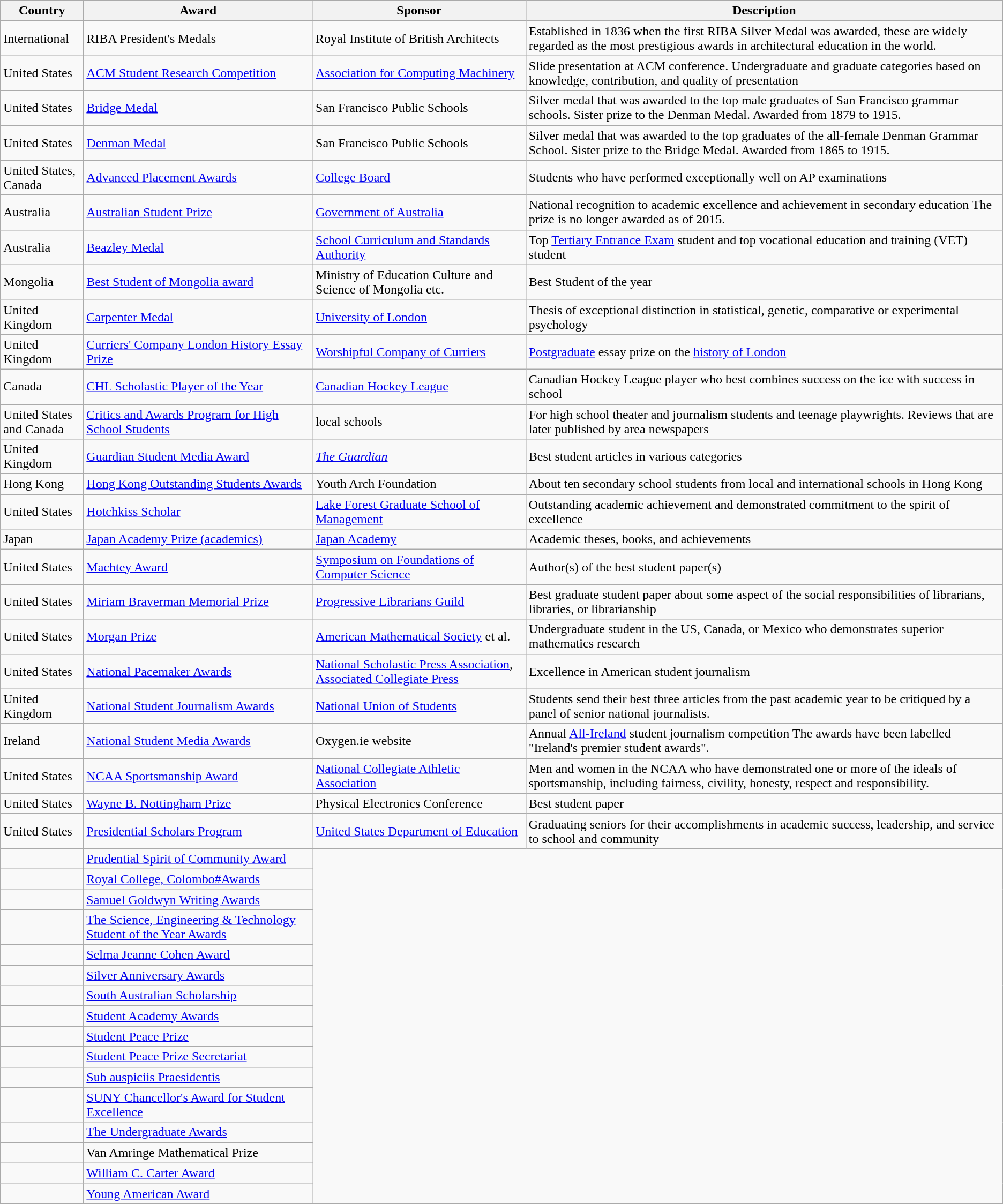<table class="wikitable sortable">
<tr>
<th style="width:6em;">Country</th>
<th>Award</th>
<th>Sponsor</th>
<th>Description</th>
</tr>
<tr>
<td>International</td>
<td>RIBA President's Medals</td>
<td>Royal Institute of British Architects</td>
<td>Established in 1836 when the first RIBA Silver Medal was awarded, these are widely regarded as the most prestigious awards in architectural education in the world.</td>
</tr>
<tr>
<td>United States</td>
<td><a href='#'>ACM Student Research Competition</a></td>
<td><a href='#'>Association for Computing Machinery</a></td>
<td>Slide presentation at ACM conference. Undergraduate and graduate categories based on knowledge, contribution, and quality of presentation</td>
</tr>
<tr>
<td>United States</td>
<td><a href='#'>Bridge Medal</a></td>
<td>San Francisco Public Schools</td>
<td>Silver medal that was awarded to the top male graduates of San Francisco grammar schools. Sister prize to the Denman Medal. Awarded from 1879 to 1915.</td>
</tr>
<tr>
<td>United States</td>
<td><a href='#'>Denman Medal</a></td>
<td>San Francisco Public Schools</td>
<td>Silver medal that was awarded to the top graduates of the all-female Denman Grammar School. Sister prize to the Bridge Medal. Awarded from 1865 to 1915.</td>
</tr>
<tr>
<td>United States, Canada</td>
<td><a href='#'>Advanced Placement Awards</a></td>
<td><a href='#'>College Board</a></td>
<td>Students who have performed exceptionally well on AP examinations</td>
</tr>
<tr>
<td>Australia</td>
<td><a href='#'>Australian Student Prize</a></td>
<td><a href='#'>Government of Australia</a></td>
<td>National recognition to academic excellence and achievement in secondary education The prize is no longer awarded as of 2015.</td>
</tr>
<tr>
<td>Australia</td>
<td><a href='#'>Beazley Medal</a></td>
<td><a href='#'>School Curriculum and Standards Authority</a></td>
<td>Top <a href='#'>Tertiary Entrance Exam</a> student and top vocational education and training (VET) student</td>
</tr>
<tr>
<td>Mongolia</td>
<td><a href='#'>Best Student of Mongolia award</a></td>
<td>Ministry of Education Culture and Science of Mongolia etc.</td>
<td>Best Student of the year</td>
</tr>
<tr>
<td>United Kingdom</td>
<td><a href='#'>Carpenter Medal</a></td>
<td><a href='#'>University of London</a></td>
<td>Thesis of exceptional distinction in statistical, genetic, comparative or experimental psychology</td>
</tr>
<tr>
<td>United Kingdom</td>
<td><a href='#'>Curriers' Company London History Essay Prize</a></td>
<td><a href='#'>Worshipful Company of Curriers</a></td>
<td><a href='#'>Postgraduate</a> essay prize on the <a href='#'>history of London</a></td>
</tr>
<tr>
<td>Canada</td>
<td><a href='#'>CHL Scholastic Player of the Year</a></td>
<td><a href='#'>Canadian Hockey League</a></td>
<td>Canadian Hockey League player who best combines success on the ice with success in school</td>
</tr>
<tr>
<td>United States and Canada</td>
<td><a href='#'>Critics and Awards Program for High School Students</a></td>
<td>local schools</td>
<td>For high school theater and journalism students and teenage playwrights. Reviews that are later published by area newspapers</td>
</tr>
<tr>
<td>United Kingdom</td>
<td><a href='#'>Guardian Student Media Award</a></td>
<td><em><a href='#'>The Guardian</a></em></td>
<td>Best student articles in various categories</td>
</tr>
<tr>
<td>Hong Kong</td>
<td><a href='#'>Hong Kong Outstanding Students Awards</a></td>
<td>Youth Arch Foundation</td>
<td>About ten secondary school students from local and international schools in Hong Kong</td>
</tr>
<tr>
<td>United States</td>
<td><a href='#'>Hotchkiss Scholar</a></td>
<td><a href='#'>Lake Forest Graduate School of Management</a></td>
<td>Outstanding academic achievement and demonstrated commitment to the spirit of excellence</td>
</tr>
<tr>
<td>Japan</td>
<td><a href='#'>Japan Academy Prize (academics)</a></td>
<td><a href='#'>Japan Academy</a></td>
<td>Academic theses, books, and achievements</td>
</tr>
<tr>
<td>United States</td>
<td><a href='#'>Machtey Award</a></td>
<td><a href='#'>Symposium on Foundations of Computer Science</a></td>
<td>Author(s) of the best student paper(s)</td>
</tr>
<tr>
<td>United States</td>
<td><a href='#'>Miriam Braverman Memorial Prize</a></td>
<td><a href='#'>Progressive Librarians Guild</a></td>
<td>Best graduate student paper about some aspect of the social responsibilities of librarians, libraries, or librarianship</td>
</tr>
<tr>
<td>United States</td>
<td><a href='#'>Morgan Prize</a></td>
<td><a href='#'>American Mathematical Society</a> et al.</td>
<td>Undergraduate student in the US, Canada, or Mexico who demonstrates superior mathematics research</td>
</tr>
<tr>
<td>United States</td>
<td><a href='#'>National Pacemaker Awards</a></td>
<td><a href='#'>National Scholastic Press Association</a>, <a href='#'>Associated Collegiate Press</a></td>
<td>Excellence in American student journalism</td>
</tr>
<tr>
<td>United Kingdom</td>
<td><a href='#'>National Student Journalism Awards</a></td>
<td><a href='#'>National Union of Students</a></td>
<td>Students send their best three articles from the past academic year to be critiqued by a panel of senior national journalists.</td>
</tr>
<tr>
<td>Ireland</td>
<td><a href='#'>National Student Media Awards</a></td>
<td>Oxygen.ie website</td>
<td>Annual <a href='#'>All-Ireland</a> student journalism competition The awards have been labelled "Ireland's premier student awards".</td>
</tr>
<tr>
<td>United States</td>
<td><a href='#'>NCAA Sportsmanship Award</a></td>
<td><a href='#'>National Collegiate Athletic Association</a></td>
<td>Men and women in the NCAA who have demonstrated one or more of the ideals of sportsmanship, including fairness, civility, honesty, respect and responsibility.</td>
</tr>
<tr>
<td>United States</td>
<td><a href='#'>Wayne B. Nottingham Prize</a></td>
<td>Physical Electronics Conference</td>
<td>Best student paper</td>
</tr>
<tr>
<td>United States</td>
<td><a href='#'>Presidential Scholars Program</a></td>
<td><a href='#'>United States Department of Education</a></td>
<td>Graduating seniors for their accomplishments in academic success, leadership, and service to school and community</td>
</tr>
<tr>
<td></td>
<td><a href='#'>Prudential Spirit of Community Award</a></td>
</tr>
<tr>
<td></td>
<td><a href='#'>Royal College, Colombo#Awards</a></td>
</tr>
<tr>
<td></td>
<td><a href='#'>Samuel Goldwyn Writing Awards</a></td>
</tr>
<tr>
<td></td>
<td><a href='#'>The Science, Engineering & Technology Student of the Year Awards</a></td>
</tr>
<tr>
<td></td>
<td><a href='#'>Selma Jeanne Cohen Award</a></td>
</tr>
<tr>
<td></td>
<td><a href='#'>Silver Anniversary Awards</a></td>
</tr>
<tr>
<td></td>
<td><a href='#'>South Australian Scholarship</a></td>
</tr>
<tr>
<td></td>
<td><a href='#'>Student Academy Awards</a></td>
</tr>
<tr>
<td></td>
<td><a href='#'>Student Peace Prize</a></td>
</tr>
<tr>
<td></td>
<td><a href='#'>Student Peace Prize Secretariat</a></td>
</tr>
<tr>
<td></td>
<td><a href='#'>Sub auspiciis Praesidentis</a></td>
</tr>
<tr>
<td></td>
<td><a href='#'>SUNY Chancellor's Award for Student Excellence</a></td>
</tr>
<tr>
<td></td>
<td><a href='#'>The Undergraduate Awards</a></td>
</tr>
<tr>
<td></td>
<td>Van Amringe Mathematical Prize</td>
</tr>
<tr>
<td></td>
<td><a href='#'>William C. Carter Award</a></td>
</tr>
<tr>
<td></td>
<td><a href='#'>Young American Award</a></td>
</tr>
</table>
